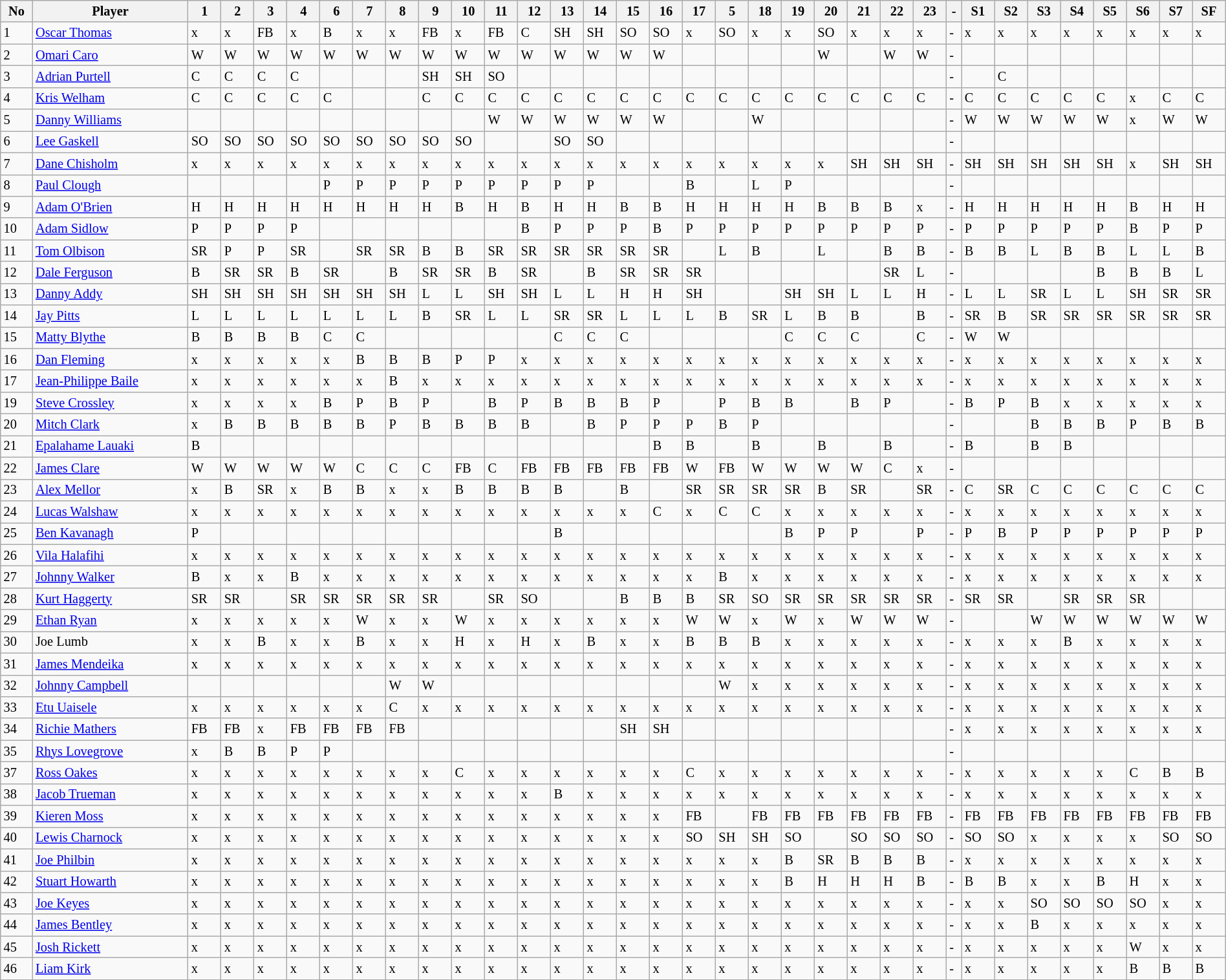<table class="wikitable"  style="font-size:85%; width:100%;">
<tr>
<th>No</th>
<th>Player</th>
<th>1</th>
<th>2</th>
<th>3</th>
<th>4</th>
<th>6</th>
<th>7</th>
<th>8</th>
<th>9</th>
<th>10</th>
<th>11</th>
<th>12</th>
<th>13</th>
<th>14</th>
<th>15</th>
<th>16</th>
<th>17</th>
<th>5</th>
<th>18</th>
<th>19</th>
<th>20</th>
<th>21</th>
<th>22</th>
<th>23</th>
<th>-</th>
<th>S1</th>
<th>S2</th>
<th>S3</th>
<th>S4</th>
<th>S5</th>
<th>S6</th>
<th>S7</th>
<th>SF</th>
</tr>
<tr>
<td>1</td>
<td><a href='#'>Oscar Thomas</a></td>
<td>x</td>
<td>x</td>
<td>FB</td>
<td>x</td>
<td>B</td>
<td>x</td>
<td>x</td>
<td>FB</td>
<td>x</td>
<td>FB</td>
<td>C</td>
<td>SH</td>
<td>SH</td>
<td>SO</td>
<td>SO</td>
<td>x</td>
<td>SO</td>
<td>x</td>
<td>x</td>
<td>SO</td>
<td>x</td>
<td>x</td>
<td>x</td>
<td>-</td>
<td>x</td>
<td>x</td>
<td>x</td>
<td>x</td>
<td>x</td>
<td>x</td>
<td>x</td>
<td>x</td>
</tr>
<tr>
<td>2</td>
<td><a href='#'>Omari Caro</a></td>
<td>W</td>
<td>W</td>
<td>W</td>
<td>W</td>
<td>W</td>
<td>W</td>
<td>W</td>
<td>W</td>
<td>W</td>
<td>W</td>
<td>W</td>
<td>W</td>
<td>W</td>
<td>W</td>
<td>W</td>
<td></td>
<td></td>
<td></td>
<td></td>
<td>W</td>
<td></td>
<td>W</td>
<td>W</td>
<td>-</td>
<td></td>
<td></td>
<td></td>
<td></td>
<td></td>
<td></td>
<td></td>
<td></td>
</tr>
<tr>
<td>3</td>
<td><a href='#'>Adrian Purtell</a></td>
<td>C</td>
<td>C</td>
<td>C</td>
<td>C</td>
<td></td>
<td></td>
<td></td>
<td>SH</td>
<td>SH</td>
<td>SO</td>
<td></td>
<td></td>
<td></td>
<td></td>
<td></td>
<td></td>
<td></td>
<td></td>
<td></td>
<td></td>
<td></td>
<td></td>
<td></td>
<td>-</td>
<td></td>
<td>C</td>
<td></td>
<td></td>
<td></td>
<td></td>
<td></td>
<td></td>
</tr>
<tr>
<td>4</td>
<td><a href='#'>Kris Welham</a></td>
<td>C</td>
<td>C</td>
<td>C</td>
<td>C</td>
<td>C</td>
<td></td>
<td></td>
<td>C</td>
<td>C</td>
<td>C</td>
<td>C</td>
<td>C</td>
<td>C</td>
<td>C</td>
<td>C</td>
<td>C</td>
<td>C</td>
<td>C</td>
<td>C</td>
<td>C</td>
<td>C</td>
<td>C</td>
<td>C</td>
<td>-</td>
<td>C</td>
<td>C</td>
<td>C</td>
<td>C</td>
<td>C</td>
<td>x</td>
<td>C</td>
<td>C</td>
</tr>
<tr>
<td>5</td>
<td><a href='#'>Danny Williams</a></td>
<td></td>
<td></td>
<td></td>
<td></td>
<td></td>
<td></td>
<td></td>
<td></td>
<td></td>
<td>W</td>
<td>W</td>
<td>W</td>
<td>W</td>
<td>W</td>
<td>W</td>
<td></td>
<td></td>
<td>W</td>
<td></td>
<td></td>
<td></td>
<td></td>
<td></td>
<td>-</td>
<td>W</td>
<td>W</td>
<td>W</td>
<td>W</td>
<td>W</td>
<td>x</td>
<td>W</td>
<td>W</td>
</tr>
<tr>
<td>6</td>
<td><a href='#'>Lee Gaskell</a></td>
<td>SO</td>
<td>SO</td>
<td>SO</td>
<td>SO</td>
<td>SO</td>
<td>SO</td>
<td>SO</td>
<td>SO</td>
<td>SO</td>
<td></td>
<td></td>
<td>SO</td>
<td>SO</td>
<td></td>
<td></td>
<td></td>
<td></td>
<td></td>
<td></td>
<td></td>
<td></td>
<td></td>
<td></td>
<td>-</td>
<td></td>
<td></td>
<td></td>
<td></td>
<td></td>
<td></td>
<td></td>
<td></td>
</tr>
<tr>
<td>7</td>
<td><a href='#'>Dane Chisholm</a></td>
<td>x</td>
<td>x</td>
<td>x</td>
<td>x</td>
<td>x</td>
<td>x</td>
<td>x</td>
<td>x</td>
<td>x</td>
<td>x</td>
<td>x</td>
<td>x</td>
<td>x</td>
<td>x</td>
<td>x</td>
<td>x</td>
<td>x</td>
<td>x</td>
<td>x</td>
<td>x</td>
<td>SH</td>
<td>SH</td>
<td>SH</td>
<td>-</td>
<td>SH</td>
<td>SH</td>
<td>SH</td>
<td>SH</td>
<td>SH</td>
<td>x</td>
<td>SH</td>
<td>SH</td>
</tr>
<tr>
<td>8</td>
<td><a href='#'>Paul Clough</a></td>
<td></td>
<td></td>
<td></td>
<td></td>
<td>P</td>
<td>P</td>
<td>P</td>
<td>P</td>
<td>P</td>
<td>P</td>
<td>P</td>
<td>P</td>
<td>P</td>
<td></td>
<td></td>
<td>B</td>
<td></td>
<td>L</td>
<td>P</td>
<td></td>
<td></td>
<td></td>
<td></td>
<td>-</td>
<td></td>
<td></td>
<td></td>
<td></td>
<td></td>
<td></td>
<td></td>
<td></td>
</tr>
<tr>
<td>9</td>
<td><a href='#'>Adam O'Brien</a></td>
<td>H</td>
<td>H</td>
<td>H</td>
<td>H</td>
<td>H</td>
<td>H</td>
<td>H</td>
<td>H</td>
<td>B</td>
<td>H</td>
<td>B</td>
<td>H</td>
<td>H</td>
<td>B</td>
<td>B</td>
<td>H</td>
<td>H</td>
<td>H</td>
<td>H</td>
<td>B</td>
<td>B</td>
<td>B</td>
<td>x</td>
<td>-</td>
<td>H</td>
<td>H</td>
<td>H</td>
<td>H</td>
<td>H</td>
<td>B</td>
<td>H</td>
<td>H</td>
</tr>
<tr>
<td>10</td>
<td><a href='#'>Adam Sidlow</a></td>
<td>P</td>
<td>P</td>
<td>P</td>
<td>P</td>
<td></td>
<td></td>
<td></td>
<td></td>
<td></td>
<td></td>
<td>B</td>
<td>P</td>
<td>P</td>
<td>P</td>
<td>B</td>
<td>P</td>
<td>P</td>
<td>P</td>
<td>P</td>
<td>P</td>
<td>P</td>
<td>P</td>
<td>P</td>
<td>-</td>
<td>P</td>
<td>P</td>
<td>P</td>
<td>P</td>
<td>P</td>
<td>B</td>
<td>P</td>
<td>P</td>
</tr>
<tr>
<td>11</td>
<td><a href='#'>Tom Olbison</a></td>
<td>SR</td>
<td>P</td>
<td>P</td>
<td>SR</td>
<td></td>
<td>SR</td>
<td>SR</td>
<td>B</td>
<td>B</td>
<td>SR</td>
<td>SR</td>
<td>SR</td>
<td>SR</td>
<td>SR</td>
<td>SR</td>
<td></td>
<td>L</td>
<td>B</td>
<td></td>
<td>L</td>
<td></td>
<td>B</td>
<td>B</td>
<td>-</td>
<td>B</td>
<td>B</td>
<td>L</td>
<td>B</td>
<td>B</td>
<td>L</td>
<td>L</td>
<td>B</td>
</tr>
<tr>
<td>12</td>
<td><a href='#'>Dale Ferguson</a></td>
<td>B</td>
<td>SR</td>
<td>SR</td>
<td>B</td>
<td>SR</td>
<td></td>
<td>B</td>
<td>SR</td>
<td>SR</td>
<td>B</td>
<td>SR</td>
<td></td>
<td>B</td>
<td>SR</td>
<td>SR</td>
<td>SR</td>
<td></td>
<td></td>
<td></td>
<td></td>
<td></td>
<td>SR</td>
<td>L</td>
<td>-</td>
<td></td>
<td></td>
<td></td>
<td></td>
<td>B</td>
<td>B</td>
<td>B</td>
<td>L</td>
</tr>
<tr>
<td>13</td>
<td><a href='#'>Danny Addy</a></td>
<td>SH</td>
<td>SH</td>
<td>SH</td>
<td>SH</td>
<td>SH</td>
<td>SH</td>
<td>SH</td>
<td>L</td>
<td>L</td>
<td>SH</td>
<td>SH</td>
<td>L</td>
<td>L</td>
<td>H</td>
<td>H</td>
<td>SH</td>
<td></td>
<td></td>
<td>SH</td>
<td>SH</td>
<td>L</td>
<td>L</td>
<td>H</td>
<td>-</td>
<td>L</td>
<td>L</td>
<td>SR</td>
<td>L</td>
<td>L</td>
<td>SH</td>
<td>SR</td>
<td>SR</td>
</tr>
<tr>
<td>14</td>
<td><a href='#'>Jay Pitts</a></td>
<td>L</td>
<td>L</td>
<td>L</td>
<td>L</td>
<td>L</td>
<td>L</td>
<td>L</td>
<td>B</td>
<td>SR</td>
<td>L</td>
<td>L</td>
<td>SR</td>
<td>SR</td>
<td>L</td>
<td>L</td>
<td>L</td>
<td>B</td>
<td>SR</td>
<td>L</td>
<td>B</td>
<td>B</td>
<td></td>
<td>B</td>
<td>-</td>
<td>SR</td>
<td>B</td>
<td>SR</td>
<td>SR</td>
<td>SR</td>
<td>SR</td>
<td>SR</td>
<td>SR</td>
</tr>
<tr>
<td>15</td>
<td><a href='#'>Matty Blythe</a></td>
<td>B</td>
<td>B</td>
<td>B</td>
<td>B</td>
<td>C</td>
<td>C</td>
<td></td>
<td></td>
<td></td>
<td></td>
<td></td>
<td>C</td>
<td>C</td>
<td>C</td>
<td></td>
<td></td>
<td></td>
<td></td>
<td>C</td>
<td>C</td>
<td>C</td>
<td></td>
<td>C</td>
<td>-</td>
<td>W</td>
<td>W</td>
<td></td>
<td></td>
<td></td>
<td></td>
<td></td>
<td></td>
</tr>
<tr>
<td>16</td>
<td><a href='#'>Dan Fleming</a></td>
<td>x</td>
<td>x</td>
<td>x</td>
<td>x</td>
<td>x</td>
<td>B</td>
<td>B</td>
<td>B</td>
<td>P</td>
<td>P</td>
<td>x</td>
<td>x</td>
<td>x</td>
<td>x</td>
<td>x</td>
<td>x</td>
<td>x</td>
<td>x</td>
<td>x</td>
<td>x</td>
<td>x</td>
<td>x</td>
<td>x</td>
<td>-</td>
<td>x</td>
<td>x</td>
<td>x</td>
<td>x</td>
<td>x</td>
<td>x</td>
<td>x</td>
<td>x</td>
</tr>
<tr>
<td>17</td>
<td><a href='#'>Jean-Philippe Baile</a></td>
<td>x</td>
<td>x</td>
<td>x</td>
<td>x</td>
<td>x</td>
<td>x</td>
<td>B</td>
<td>x</td>
<td>x</td>
<td>x</td>
<td>x</td>
<td>x</td>
<td>x</td>
<td>x</td>
<td>x</td>
<td>x</td>
<td>x</td>
<td>x</td>
<td>x</td>
<td>x</td>
<td>x</td>
<td>x</td>
<td>x</td>
<td>-</td>
<td>x</td>
<td>x</td>
<td>x</td>
<td>x</td>
<td>x</td>
<td>x</td>
<td>x</td>
<td>x</td>
</tr>
<tr>
<td>19</td>
<td><a href='#'>Steve Crossley</a></td>
<td>x</td>
<td>x</td>
<td>x</td>
<td>x</td>
<td>B</td>
<td>P</td>
<td>B</td>
<td>P</td>
<td></td>
<td>B</td>
<td>P</td>
<td>B</td>
<td>B</td>
<td>B</td>
<td>P</td>
<td></td>
<td>P</td>
<td>B</td>
<td>B</td>
<td></td>
<td>B</td>
<td>P</td>
<td></td>
<td>-</td>
<td>B</td>
<td>P</td>
<td>B</td>
<td>x</td>
<td>x</td>
<td>x</td>
<td>x</td>
<td>x</td>
</tr>
<tr>
<td>20</td>
<td><a href='#'>Mitch Clark</a></td>
<td>x</td>
<td>B</td>
<td>B</td>
<td>B</td>
<td>B</td>
<td>B</td>
<td>P</td>
<td>B</td>
<td>B</td>
<td>B</td>
<td>B</td>
<td></td>
<td>B</td>
<td>P</td>
<td>P</td>
<td>P</td>
<td>B</td>
<td>P</td>
<td></td>
<td></td>
<td></td>
<td></td>
<td></td>
<td>-</td>
<td></td>
<td></td>
<td>B</td>
<td>B</td>
<td>B</td>
<td>P</td>
<td>B</td>
<td>B</td>
</tr>
<tr>
<td>21</td>
<td><a href='#'>Epalahame Lauaki</a></td>
<td>B</td>
<td></td>
<td></td>
<td></td>
<td></td>
<td></td>
<td></td>
<td></td>
<td></td>
<td></td>
<td></td>
<td></td>
<td></td>
<td></td>
<td>B</td>
<td>B</td>
<td></td>
<td>B</td>
<td></td>
<td>B</td>
<td></td>
<td>B</td>
<td></td>
<td>-</td>
<td>B</td>
<td></td>
<td>B</td>
<td>B</td>
<td></td>
<td></td>
<td></td>
<td></td>
</tr>
<tr>
<td>22</td>
<td><a href='#'>James Clare</a></td>
<td>W</td>
<td>W</td>
<td>W</td>
<td>W</td>
<td>W</td>
<td>C</td>
<td>C</td>
<td>C</td>
<td>FB</td>
<td>C</td>
<td>FB</td>
<td>FB</td>
<td>FB</td>
<td>FB</td>
<td>FB</td>
<td>W</td>
<td>FB</td>
<td>W</td>
<td>W</td>
<td>W</td>
<td>W</td>
<td>C</td>
<td>x</td>
<td>-</td>
<td></td>
<td></td>
<td></td>
<td></td>
<td></td>
<td></td>
<td></td>
<td></td>
</tr>
<tr>
<td>23</td>
<td><a href='#'>Alex Mellor</a></td>
<td>x</td>
<td>B</td>
<td>SR</td>
<td>x</td>
<td>B</td>
<td>B</td>
<td>x</td>
<td>x</td>
<td>B</td>
<td>B</td>
<td>B</td>
<td>B</td>
<td></td>
<td>B</td>
<td></td>
<td>SR</td>
<td>SR</td>
<td>SR</td>
<td>SR</td>
<td>B</td>
<td>SR</td>
<td></td>
<td>SR</td>
<td>-</td>
<td>C</td>
<td>SR</td>
<td>C</td>
<td>C</td>
<td>C</td>
<td>C</td>
<td>C</td>
<td>C</td>
</tr>
<tr>
<td>24</td>
<td><a href='#'>Lucas Walshaw</a></td>
<td>x</td>
<td>x</td>
<td>x</td>
<td>x</td>
<td>x</td>
<td>x</td>
<td>x</td>
<td>x</td>
<td>x</td>
<td>x</td>
<td>x</td>
<td>x</td>
<td>x</td>
<td>x</td>
<td>C</td>
<td>x</td>
<td>C</td>
<td>C</td>
<td>x</td>
<td>x</td>
<td>x</td>
<td>x</td>
<td>x</td>
<td>-</td>
<td>x</td>
<td>x</td>
<td>x</td>
<td>x</td>
<td>x</td>
<td>x</td>
<td>x</td>
<td>x</td>
</tr>
<tr>
<td>25</td>
<td><a href='#'>Ben Kavanagh</a></td>
<td>P</td>
<td></td>
<td></td>
<td></td>
<td></td>
<td></td>
<td></td>
<td></td>
<td></td>
<td></td>
<td></td>
<td>B</td>
<td></td>
<td></td>
<td></td>
<td></td>
<td></td>
<td></td>
<td>B</td>
<td>P</td>
<td>P</td>
<td></td>
<td>P</td>
<td>-</td>
<td>P</td>
<td>B</td>
<td>P</td>
<td>P</td>
<td>P</td>
<td>P</td>
<td>P</td>
<td>P</td>
</tr>
<tr>
<td>26</td>
<td><a href='#'>Vila Halafihi</a></td>
<td>x</td>
<td>x</td>
<td>x</td>
<td>x</td>
<td>x</td>
<td>x</td>
<td>x</td>
<td>x</td>
<td>x</td>
<td>x</td>
<td>x</td>
<td>x</td>
<td>x</td>
<td>x</td>
<td>x</td>
<td>x</td>
<td>x</td>
<td>x</td>
<td>x</td>
<td>x</td>
<td>x</td>
<td>x</td>
<td>x</td>
<td>-</td>
<td>x</td>
<td>x</td>
<td>x</td>
<td>x</td>
<td>x</td>
<td>x</td>
<td>x</td>
<td>x</td>
</tr>
<tr>
<td>27</td>
<td><a href='#'>Johnny Walker</a></td>
<td>B</td>
<td>x</td>
<td>x</td>
<td>B</td>
<td>x</td>
<td>x</td>
<td>x</td>
<td>x</td>
<td>x</td>
<td>x</td>
<td>x</td>
<td>x</td>
<td>x</td>
<td>x</td>
<td>x</td>
<td>x</td>
<td>B</td>
<td>x</td>
<td>x</td>
<td>x</td>
<td>x</td>
<td>x</td>
<td>x</td>
<td>-</td>
<td>x</td>
<td>x</td>
<td>x</td>
<td>x</td>
<td>x</td>
<td>x</td>
<td>x</td>
<td>x</td>
</tr>
<tr>
<td>28</td>
<td><a href='#'>Kurt Haggerty</a></td>
<td>SR</td>
<td>SR</td>
<td></td>
<td>SR</td>
<td>SR</td>
<td>SR</td>
<td>SR</td>
<td>SR</td>
<td></td>
<td>SR</td>
<td>SO</td>
<td></td>
<td></td>
<td>B</td>
<td>B</td>
<td>B</td>
<td>SR</td>
<td>SO</td>
<td>SR</td>
<td>SR</td>
<td>SR</td>
<td>SR</td>
<td>SR</td>
<td>-</td>
<td>SR</td>
<td>SR</td>
<td></td>
<td>SR</td>
<td>SR</td>
<td>SR</td>
<td></td>
<td></td>
</tr>
<tr>
<td>29</td>
<td><a href='#'>Ethan Ryan</a></td>
<td>x</td>
<td>x</td>
<td>x</td>
<td>x</td>
<td>x</td>
<td>W</td>
<td>x</td>
<td>x</td>
<td>W</td>
<td>x</td>
<td>x</td>
<td>x</td>
<td>x</td>
<td>x</td>
<td>x</td>
<td>W</td>
<td>W</td>
<td>x</td>
<td>W</td>
<td>x</td>
<td>W</td>
<td>W</td>
<td>W</td>
<td>-</td>
<td></td>
<td></td>
<td>W</td>
<td>W</td>
<td>W</td>
<td>W</td>
<td>W</td>
<td>W</td>
</tr>
<tr>
<td>30</td>
<td>Joe Lumb</td>
<td>x</td>
<td>x</td>
<td>B</td>
<td>x</td>
<td>x</td>
<td>B</td>
<td>x</td>
<td>x</td>
<td>H</td>
<td>x</td>
<td>H</td>
<td>x</td>
<td>B</td>
<td>x</td>
<td>x</td>
<td>B</td>
<td>B</td>
<td>B</td>
<td>x</td>
<td>x</td>
<td>x</td>
<td>x</td>
<td>x</td>
<td>-</td>
<td>x</td>
<td>x</td>
<td>x</td>
<td>B</td>
<td>x</td>
<td>x</td>
<td>x</td>
<td>x</td>
</tr>
<tr>
<td>31</td>
<td><a href='#'>James Mendeika</a></td>
<td>x</td>
<td>x</td>
<td>x</td>
<td>x</td>
<td>x</td>
<td>x</td>
<td>x</td>
<td>x</td>
<td>x</td>
<td>x</td>
<td>x</td>
<td>x</td>
<td>x</td>
<td>x</td>
<td>x</td>
<td>x</td>
<td>x</td>
<td>x</td>
<td>x</td>
<td>x</td>
<td>x</td>
<td>x</td>
<td>x</td>
<td>-</td>
<td>x</td>
<td>x</td>
<td>x</td>
<td>x</td>
<td>x</td>
<td>x</td>
<td>x</td>
<td>x</td>
</tr>
<tr>
<td>32</td>
<td><a href='#'>Johnny Campbell</a></td>
<td></td>
<td></td>
<td></td>
<td></td>
<td></td>
<td></td>
<td>W</td>
<td>W</td>
<td></td>
<td></td>
<td></td>
<td></td>
<td></td>
<td></td>
<td></td>
<td></td>
<td>W</td>
<td>x</td>
<td>x</td>
<td>x</td>
<td>x</td>
<td>x</td>
<td>x</td>
<td>-</td>
<td>x</td>
<td>x</td>
<td>x</td>
<td>x</td>
<td>x</td>
<td>x</td>
<td>x</td>
<td>x</td>
</tr>
<tr>
<td>33</td>
<td><a href='#'>Etu Uaisele</a></td>
<td>x</td>
<td>x</td>
<td>x</td>
<td>x</td>
<td>x</td>
<td>x</td>
<td>C</td>
<td>x</td>
<td>x</td>
<td>x</td>
<td>x</td>
<td>x</td>
<td>x</td>
<td>x</td>
<td>x</td>
<td>x</td>
<td>x</td>
<td>x</td>
<td>x</td>
<td>x</td>
<td>x</td>
<td>x</td>
<td>x</td>
<td>-</td>
<td>x</td>
<td>x</td>
<td>x</td>
<td>x</td>
<td>x</td>
<td>x</td>
<td>x</td>
<td>x</td>
</tr>
<tr>
<td>34</td>
<td><a href='#'>Richie Mathers</a></td>
<td>FB</td>
<td>FB</td>
<td>x</td>
<td>FB</td>
<td>FB</td>
<td>FB</td>
<td>FB</td>
<td></td>
<td></td>
<td></td>
<td></td>
<td></td>
<td></td>
<td>SH</td>
<td>SH</td>
<td></td>
<td></td>
<td></td>
<td></td>
<td></td>
<td></td>
<td></td>
<td></td>
<td>-</td>
<td>x</td>
<td>x</td>
<td>x</td>
<td>x</td>
<td>x</td>
<td>x</td>
<td>x</td>
<td>x</td>
</tr>
<tr>
<td>35</td>
<td><a href='#'>Rhys Lovegrove</a></td>
<td>x</td>
<td>B</td>
<td>B</td>
<td>P</td>
<td>P</td>
<td></td>
<td></td>
<td></td>
<td></td>
<td></td>
<td></td>
<td></td>
<td></td>
<td></td>
<td></td>
<td></td>
<td></td>
<td></td>
<td></td>
<td></td>
<td></td>
<td></td>
<td></td>
<td>-</td>
<td></td>
<td></td>
<td></td>
<td></td>
<td></td>
<td></td>
<td></td>
<td></td>
</tr>
<tr>
<td>37</td>
<td><a href='#'>Ross Oakes</a></td>
<td>x</td>
<td>x</td>
<td>x</td>
<td>x</td>
<td>x</td>
<td>x</td>
<td>x</td>
<td>x</td>
<td>C</td>
<td>x</td>
<td>x</td>
<td>x</td>
<td>x</td>
<td>x</td>
<td>x</td>
<td>C</td>
<td>x</td>
<td>x</td>
<td>x</td>
<td>x</td>
<td>x</td>
<td>x</td>
<td>x</td>
<td>-</td>
<td>x</td>
<td>x</td>
<td>x</td>
<td>x</td>
<td>x</td>
<td>C</td>
<td>B</td>
<td>B</td>
</tr>
<tr>
<td>38</td>
<td><a href='#'>Jacob Trueman</a></td>
<td>x</td>
<td>x</td>
<td>x</td>
<td>x</td>
<td>x</td>
<td>x</td>
<td>x</td>
<td>x</td>
<td>x</td>
<td>x</td>
<td>x</td>
<td>B</td>
<td>x</td>
<td>x</td>
<td>x</td>
<td>x</td>
<td>x</td>
<td>x</td>
<td>x</td>
<td>x</td>
<td>x</td>
<td>x</td>
<td>x</td>
<td>-</td>
<td>x</td>
<td>x</td>
<td>x</td>
<td>x</td>
<td>x</td>
<td>x</td>
<td>x</td>
<td>x</td>
</tr>
<tr>
<td>39</td>
<td><a href='#'>Kieren Moss</a></td>
<td>x</td>
<td>x</td>
<td>x</td>
<td>x</td>
<td>x</td>
<td>x</td>
<td>x</td>
<td>x</td>
<td>x</td>
<td>x</td>
<td>x</td>
<td>x</td>
<td>x</td>
<td>x</td>
<td>x</td>
<td>FB</td>
<td></td>
<td>FB</td>
<td>FB</td>
<td>FB</td>
<td>FB</td>
<td>FB</td>
<td>FB</td>
<td>-</td>
<td>FB</td>
<td>FB</td>
<td>FB</td>
<td>FB</td>
<td>FB</td>
<td>FB</td>
<td>FB</td>
<td>FB</td>
</tr>
<tr>
<td>40</td>
<td><a href='#'>Lewis Charnock</a></td>
<td>x</td>
<td>x</td>
<td>x</td>
<td>x</td>
<td>x</td>
<td>x</td>
<td>x</td>
<td>x</td>
<td>x</td>
<td>x</td>
<td>x</td>
<td>x</td>
<td>x</td>
<td>x</td>
<td>x</td>
<td>SO</td>
<td>SH</td>
<td>SH</td>
<td>SO</td>
<td></td>
<td>SO</td>
<td>SO</td>
<td>SO</td>
<td>-</td>
<td>SO</td>
<td>SO</td>
<td>x</td>
<td>x</td>
<td>x</td>
<td>x</td>
<td>SO</td>
<td>SO</td>
</tr>
<tr>
<td>41</td>
<td><a href='#'>Joe Philbin</a></td>
<td>x</td>
<td>x</td>
<td>x</td>
<td>x</td>
<td>x</td>
<td>x</td>
<td>x</td>
<td>x</td>
<td>x</td>
<td>x</td>
<td>x</td>
<td>x</td>
<td>x</td>
<td>x</td>
<td>x</td>
<td>x</td>
<td>x</td>
<td>x</td>
<td>B</td>
<td>SR</td>
<td>B</td>
<td>B</td>
<td>B</td>
<td>-</td>
<td>x</td>
<td>x</td>
<td>x</td>
<td>x</td>
<td>x</td>
<td>x</td>
<td>x</td>
<td>x</td>
</tr>
<tr>
<td>42</td>
<td><a href='#'>Stuart Howarth</a></td>
<td>x</td>
<td>x</td>
<td>x</td>
<td>x</td>
<td>x</td>
<td>x</td>
<td>x</td>
<td>x</td>
<td>x</td>
<td>x</td>
<td>x</td>
<td>x</td>
<td>x</td>
<td>x</td>
<td>x</td>
<td>x</td>
<td>x</td>
<td>x</td>
<td>B</td>
<td>H</td>
<td>H</td>
<td>H</td>
<td>B</td>
<td>-</td>
<td>B</td>
<td>B</td>
<td>x</td>
<td>x</td>
<td>B</td>
<td>H</td>
<td>x</td>
<td>x</td>
</tr>
<tr>
<td>43</td>
<td><a href='#'>Joe Keyes</a></td>
<td>x</td>
<td>x</td>
<td>x</td>
<td>x</td>
<td>x</td>
<td>x</td>
<td>x</td>
<td>x</td>
<td>x</td>
<td>x</td>
<td>x</td>
<td>x</td>
<td>x</td>
<td>x</td>
<td>x</td>
<td>x</td>
<td>x</td>
<td>x</td>
<td>x</td>
<td>x</td>
<td>x</td>
<td>x</td>
<td>x</td>
<td>-</td>
<td>x</td>
<td>x</td>
<td>SO</td>
<td>SO</td>
<td>SO</td>
<td>SO</td>
<td>x</td>
<td>x</td>
</tr>
<tr>
<td>44</td>
<td><a href='#'>James Bentley</a></td>
<td>x</td>
<td>x</td>
<td>x</td>
<td>x</td>
<td>x</td>
<td>x</td>
<td>x</td>
<td>x</td>
<td>x</td>
<td>x</td>
<td>x</td>
<td>x</td>
<td>x</td>
<td>x</td>
<td>x</td>
<td>x</td>
<td>x</td>
<td>x</td>
<td>x</td>
<td>x</td>
<td>x</td>
<td>x</td>
<td>x</td>
<td>-</td>
<td>x</td>
<td>x</td>
<td>B</td>
<td>x</td>
<td>x</td>
<td>x</td>
<td>x</td>
<td>x</td>
</tr>
<tr>
<td>45</td>
<td><a href='#'>Josh Rickett</a></td>
<td>x</td>
<td>x</td>
<td>x</td>
<td>x</td>
<td>x</td>
<td>x</td>
<td>x</td>
<td>x</td>
<td>x</td>
<td>x</td>
<td>x</td>
<td>x</td>
<td>x</td>
<td>x</td>
<td>x</td>
<td>x</td>
<td>x</td>
<td>x</td>
<td>x</td>
<td>x</td>
<td>x</td>
<td>x</td>
<td>x</td>
<td>-</td>
<td>x</td>
<td>x</td>
<td>x</td>
<td>x</td>
<td>x</td>
<td>W</td>
<td>x</td>
<td>x</td>
</tr>
<tr>
<td>46</td>
<td><a href='#'>Liam Kirk</a></td>
<td>x</td>
<td>x</td>
<td>x</td>
<td>x</td>
<td>x</td>
<td>x</td>
<td>x</td>
<td>x</td>
<td>x</td>
<td>x</td>
<td>x</td>
<td>x</td>
<td>x</td>
<td>x</td>
<td>x</td>
<td>x</td>
<td>x</td>
<td>x</td>
<td>x</td>
<td>x</td>
<td>x</td>
<td>x</td>
<td>x</td>
<td>-</td>
<td>x</td>
<td>x</td>
<td>x</td>
<td>x</td>
<td>x</td>
<td>B</td>
<td>B</td>
<td>B</td>
</tr>
</table>
